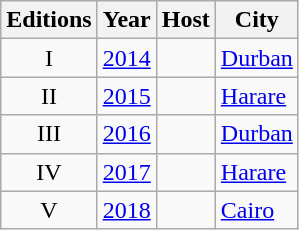<table class="wikitable">
<tr>
<th>Editions</th>
<th>Year</th>
<th>Host</th>
<th>City</th>
</tr>
<tr>
<td align=center>I</td>
<td><a href='#'>2014</a></td>
<td></td>
<td><a href='#'>Durban</a></td>
</tr>
<tr>
<td align=center>II</td>
<td><a href='#'>2015</a></td>
<td></td>
<td><a href='#'>Harare</a></td>
</tr>
<tr>
<td align=center>III</td>
<td><a href='#'>2016</a></td>
<td></td>
<td><a href='#'>Durban</a></td>
</tr>
<tr>
<td align=center>IV</td>
<td><a href='#'>2017</a></td>
<td></td>
<td><a href='#'>Harare</a></td>
</tr>
<tr>
<td align=center>V</td>
<td><a href='#'>2018</a></td>
<td></td>
<td><a href='#'>Cairo</a></td>
</tr>
</table>
